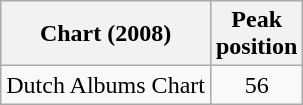<table class="wikitable sortable">
<tr>
<th>Chart (2008)</th>
<th>Peak<br>position</th>
</tr>
<tr>
<td>Dutch Albums Chart</td>
<td align="center">56</td>
</tr>
</table>
